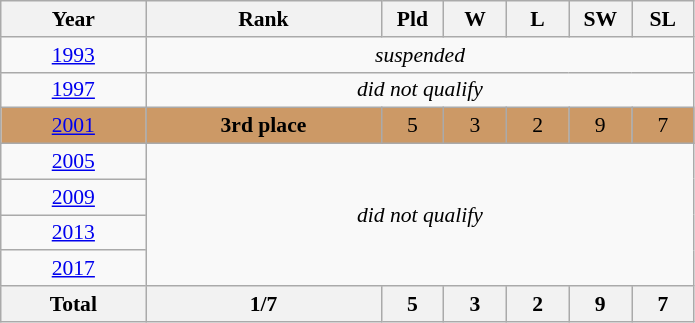<table class="wikitable" style="text-align: center;font-size:90%;">
<tr>
<th width=90>Year</th>
<th width=150>Rank</th>
<th width=35>Pld</th>
<th width=35>W</th>
<th width=35>L</th>
<th width=35>SW</th>
<th width=35>SL</th>
</tr>
<tr>
<td> <a href='#'>1993</a></td>
<td colspan="7"><em>suspended</em></td>
</tr>
<tr '>
<td> <a href='#'>1997</a></td>
<td colspan="7"><em>did not qualify</em></td>
</tr>
<tr bgcolor=#cc9966>
<td> <a href='#'>2001</a></td>
<td><strong>3rd place</strong> </td>
<td>5</td>
<td>3</td>
<td>2</td>
<td>9</td>
<td>7</td>
</tr>
<tr>
<td> <a href='#'>2005</a></td>
<td colspan="7" rowspan=4><em>did not qualify</em></td>
</tr>
<tr>
<td> <a href='#'>2009</a></td>
</tr>
<tr>
<td> <a href='#'>2013</a></td>
</tr>
<tr>
<td> <a href='#'>2017</a></td>
</tr>
<tr>
<th>Total</th>
<th>1/7</th>
<th>5</th>
<th>3</th>
<th>2</th>
<th>9</th>
<th>7</th>
</tr>
</table>
